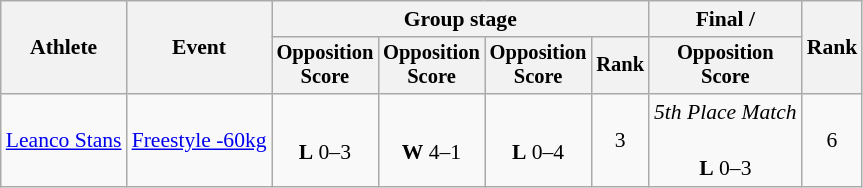<table class="wikitable" style="font-size:90%">
<tr>
<th rowspan=2>Athlete</th>
<th rowspan=2>Event</th>
<th colspan=4>Group stage</th>
<th>Final / </th>
<th rowspan=2>Rank</th>
</tr>
<tr style="font-size:95%">
<th>Opposition<br>Score</th>
<th>Opposition<br>Score</th>
<th>Opposition<br>Score</th>
<th>Rank</th>
<th>Opposition<br>Score</th>
</tr>
<tr align=center>
<td align=left><a href='#'>Leanco Stans</a></td>
<td align=left><a href='#'>Freestyle -60kg</a></td>
<td><br><strong>L</strong> 0–3</td>
<td><br><strong>W</strong> 4–1</td>
<td><br><strong>L</strong> 0–4</td>
<td>3</td>
<td><em>5th Place Match</em><br><br><strong>L</strong> 0–3 <sup></sup></td>
<td>6</td>
</tr>
</table>
